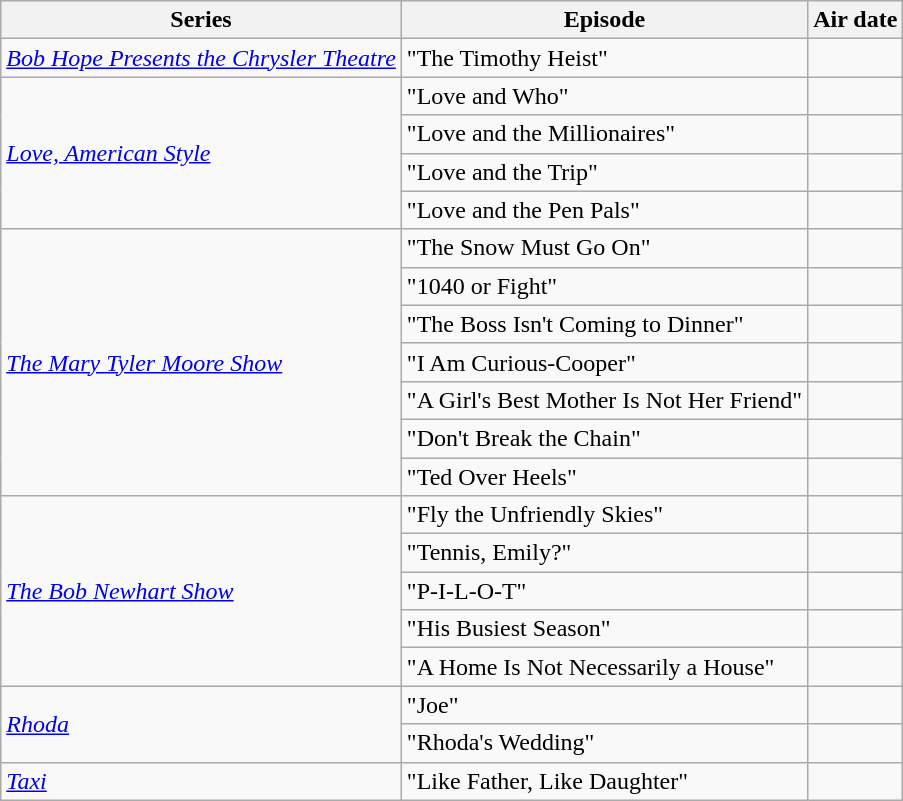<table class="wikitable">
<tr>
<th>Series</th>
<th>Episode</th>
<th>Air date</th>
</tr>
<tr>
<td><em><a href='#'>Bob Hope Presents the Chrysler Theatre</a></em></td>
<td>"The Timothy Heist"</td>
<td></td>
</tr>
<tr>
<td rowspan="4"><em><a href='#'>Love, American Style</a></em></td>
<td>"Love and Who"</td>
<td></td>
</tr>
<tr>
<td>"Love and the Millionaires"</td>
<td></td>
</tr>
<tr>
<td>"Love and the Trip"</td>
<td></td>
</tr>
<tr>
<td>"Love and the Pen Pals"</td>
<td></td>
</tr>
<tr>
<td rowspan="7"><em><a href='#'>The Mary Tyler Moore Show</a></em></td>
<td>"The Snow Must Go On"</td>
<td></td>
</tr>
<tr>
<td>"1040 or Fight"</td>
<td></td>
</tr>
<tr>
<td>"The Boss Isn't Coming to Dinner"</td>
<td></td>
</tr>
<tr>
<td>"I Am Curious-Cooper"</td>
<td></td>
</tr>
<tr>
<td>"A Girl's Best Mother Is Not Her Friend"</td>
<td></td>
</tr>
<tr>
<td>"Don't Break the Chain"</td>
<td></td>
</tr>
<tr>
<td>"Ted Over Heels"</td>
<td></td>
</tr>
<tr>
<td rowspan="5"><em><a href='#'>The Bob Newhart Show</a></em></td>
<td>"Fly the Unfriendly Skies"</td>
<td></td>
</tr>
<tr>
<td>"Tennis, Emily?"</td>
<td></td>
</tr>
<tr>
<td>"P-I-L-O-T"</td>
<td></td>
</tr>
<tr>
<td>"His Busiest Season"</td>
<td></td>
</tr>
<tr>
<td>"A Home Is Not Necessarily a House"</td>
<td></td>
</tr>
<tr>
<td rowspan="2"><em><a href='#'>Rhoda</a></em></td>
<td>"Joe"</td>
<td></td>
</tr>
<tr>
<td>"Rhoda's Wedding"</td>
<td></td>
</tr>
<tr>
<td><em><a href='#'>Taxi</a></em></td>
<td>"Like Father, Like Daughter"</td>
<td></td>
</tr>
</table>
